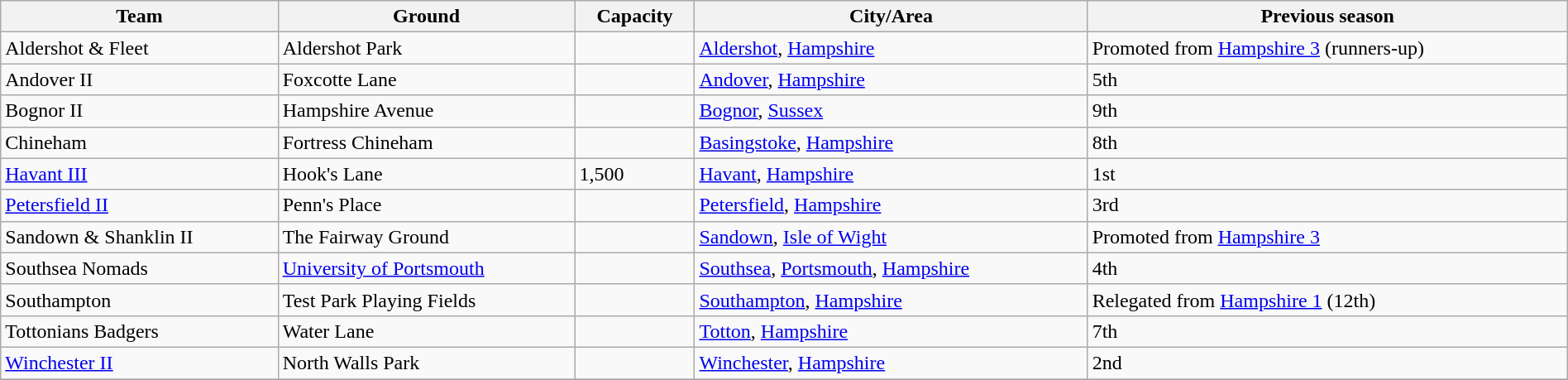<table class="wikitable sortable" width=100%>
<tr>
<th>Team</th>
<th>Ground</th>
<th>Capacity</th>
<th>City/Area</th>
<th>Previous season</th>
</tr>
<tr>
<td>Aldershot & Fleet</td>
<td>Aldershot Park</td>
<td></td>
<td><a href='#'>Aldershot</a>, <a href='#'>Hampshire</a></td>
<td>Promoted from <a href='#'>Hampshire 3</a> (runners-up)</td>
</tr>
<tr>
<td>Andover II</td>
<td>Foxcotte Lane</td>
<td></td>
<td><a href='#'>Andover</a>, <a href='#'>Hampshire</a></td>
<td>5th</td>
</tr>
<tr>
<td>Bognor II</td>
<td>Hampshire Avenue</td>
<td></td>
<td><a href='#'>Bognor</a>, <a href='#'>Sussex</a></td>
<td>9th</td>
</tr>
<tr>
<td>Chineham</td>
<td>Fortress Chineham</td>
<td></td>
<td><a href='#'>Basingstoke</a>, <a href='#'>Hampshire</a></td>
<td>8th</td>
</tr>
<tr>
<td><a href='#'>Havant III</a></td>
<td>Hook's Lane</td>
<td>1,500</td>
<td><a href='#'>Havant</a>, <a href='#'>Hampshire</a></td>
<td>1st</td>
</tr>
<tr>
<td><a href='#'>Petersfield II</a></td>
<td>Penn's Place</td>
<td></td>
<td><a href='#'>Petersfield</a>, <a href='#'>Hampshire</a></td>
<td>3rd</td>
</tr>
<tr>
<td>Sandown & Shanklin II</td>
<td>The Fairway Ground</td>
<td></td>
<td><a href='#'>Sandown</a>, <a href='#'>Isle of Wight</a></td>
<td>Promoted from <a href='#'>Hampshire 3</a></td>
</tr>
<tr>
<td>Southsea Nomads</td>
<td><a href='#'>University of Portsmouth</a></td>
<td></td>
<td><a href='#'>Southsea</a>, <a href='#'>Portsmouth</a>, <a href='#'>Hampshire</a></td>
<td>4th</td>
</tr>
<tr>
<td>Southampton</td>
<td>Test Park Playing Fields</td>
<td></td>
<td><a href='#'>Southampton</a>, <a href='#'>Hampshire</a></td>
<td>Relegated from <a href='#'>Hampshire 1</a> (12th)</td>
</tr>
<tr>
<td>Tottonians Badgers</td>
<td>Water Lane</td>
<td></td>
<td><a href='#'>Totton</a>, <a href='#'>Hampshire</a></td>
<td>7th</td>
</tr>
<tr>
<td><a href='#'>Winchester II</a></td>
<td>North Walls Park</td>
<td></td>
<td><a href='#'>Winchester</a>, <a href='#'>Hampshire</a></td>
<td>2nd</td>
</tr>
<tr>
</tr>
</table>
